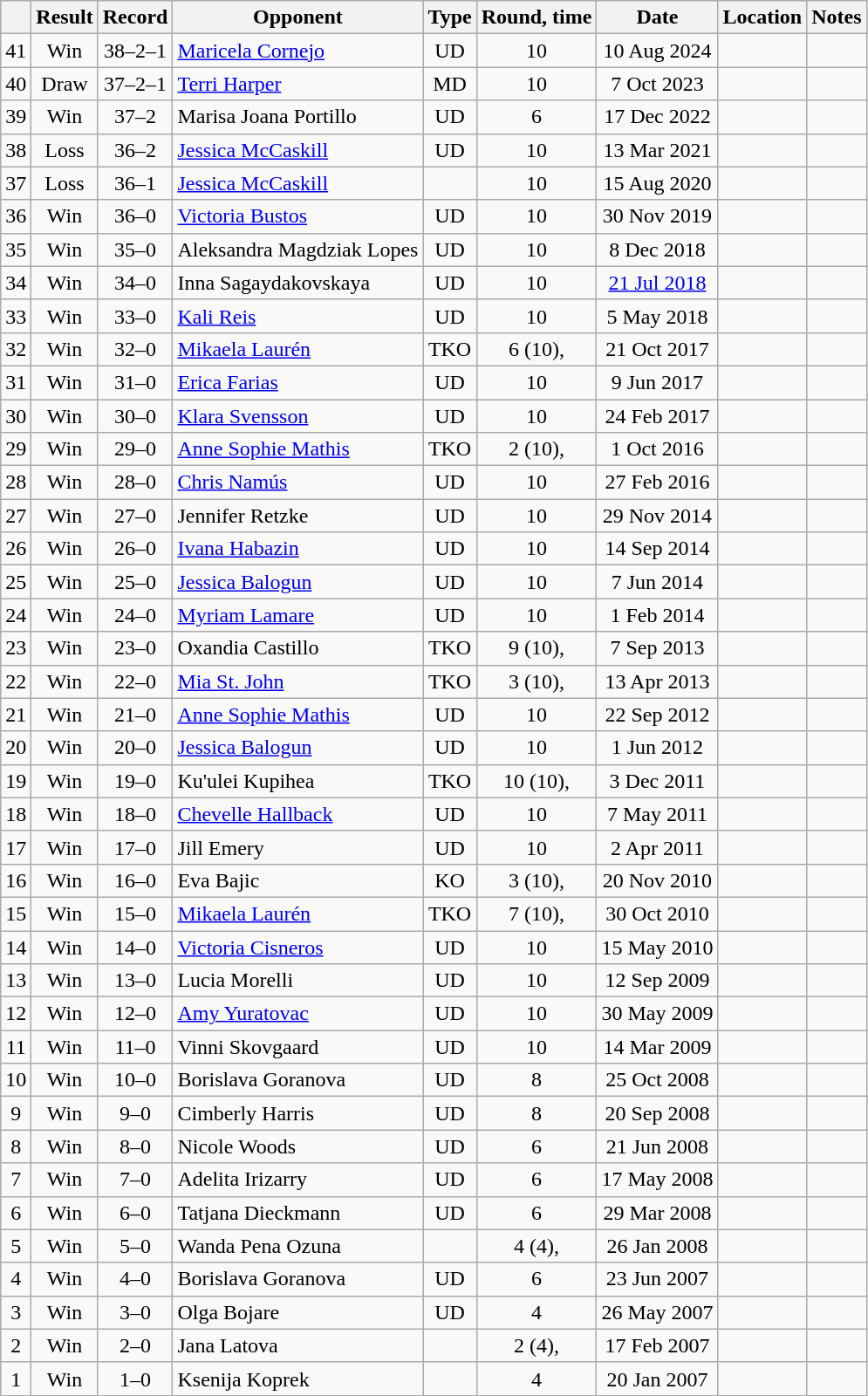<table class=wikitable style=text-align:center>
<tr>
<th></th>
<th>Result</th>
<th>Record</th>
<th>Opponent</th>
<th>Type</th>
<th>Round, time</th>
<th>Date</th>
<th>Location</th>
<th>Notes</th>
</tr>
<tr>
<td>41</td>
<td>Win</td>
<td>38–2–1</td>
<td align=left><a href='#'>Maricela Cornejo</a></td>
<td>UD</td>
<td>10</td>
<td>10 Aug 2024</td>
<td align=left></td>
<td align=left></td>
</tr>
<tr>
<td>40</td>
<td>Draw</td>
<td>37–2–1</td>
<td align=left><a href='#'>Terri Harper</a></td>
<td>MD</td>
<td>10</td>
<td>7 Oct 2023</td>
<td align=left></td>
<td align=left></td>
</tr>
<tr>
<td>39</td>
<td>Win</td>
<td>37–2</td>
<td align=left>Marisa Joana Portillo</td>
<td>UD</td>
<td>6</td>
<td>17 Dec 2022</td>
<td align=left></td>
<td align=left></td>
</tr>
<tr>
<td>38</td>
<td>Loss</td>
<td>36–2</td>
<td align=left><a href='#'>Jessica McCaskill</a></td>
<td>UD</td>
<td>10</td>
<td>13 Mar 2021</td>
<td align=left></td>
<td align=left></td>
</tr>
<tr>
<td>37</td>
<td>Loss</td>
<td>36–1</td>
<td align=left><a href='#'>Jessica McCaskill</a></td>
<td></td>
<td>10</td>
<td>15 Aug 2020</td>
<td align=left></td>
<td align=left></td>
</tr>
<tr>
<td>36</td>
<td>Win</td>
<td>36–0</td>
<td align=left><a href='#'>Victoria Bustos</a></td>
<td>UD</td>
<td>10</td>
<td>30 Nov 2019</td>
<td align=left></td>
<td align=left></td>
</tr>
<tr>
<td>35</td>
<td>Win</td>
<td>35–0</td>
<td align=left>Aleksandra Magdziak Lopes</td>
<td>UD</td>
<td>10</td>
<td>8 Dec 2018</td>
<td align=left></td>
<td align=left></td>
</tr>
<tr>
<td>34</td>
<td>Win</td>
<td>34–0</td>
<td align=left>Inna Sagaydakovskaya</td>
<td>UD</td>
<td>10</td>
<td><a href='#'>21 Jul 2018</a></td>
<td align=left></td>
<td align=left></td>
</tr>
<tr>
<td>33</td>
<td>Win</td>
<td>33–0</td>
<td align=left><a href='#'>Kali Reis</a></td>
<td>UD</td>
<td>10</td>
<td>5 May 2018</td>
<td align=left></td>
<td align=left></td>
</tr>
<tr>
<td>32</td>
<td>Win</td>
<td>32–0</td>
<td align=left><a href='#'>Mikaela Laurén</a></td>
<td>TKO</td>
<td>6 (10), </td>
<td>21 Oct 2017</td>
<td align=left></td>
<td align=left></td>
</tr>
<tr>
<td>31</td>
<td>Win</td>
<td>31–0</td>
<td align=left><a href='#'>Erica Farias</a></td>
<td>UD</td>
<td>10</td>
<td>9 Jun 2017</td>
<td align=left></td>
<td align=left></td>
</tr>
<tr>
<td>30</td>
<td>Win</td>
<td>30–0</td>
<td align=left><a href='#'>Klara Svensson</a></td>
<td>UD</td>
<td>10</td>
<td>24 Feb 2017</td>
<td align=left></td>
<td align=left></td>
</tr>
<tr>
<td>29</td>
<td>Win</td>
<td>29–0</td>
<td align=left><a href='#'>Anne Sophie Mathis</a></td>
<td>TKO</td>
<td>2 (10), </td>
<td>1 Oct 2016</td>
<td align=left></td>
<td align=left></td>
</tr>
<tr>
<td>28</td>
<td>Win</td>
<td>28–0</td>
<td align=left><a href='#'>Chris Namús</a></td>
<td>UD</td>
<td>10</td>
<td>27 Feb 2016</td>
<td align=left></td>
<td align=left></td>
</tr>
<tr>
<td>27</td>
<td>Win</td>
<td>27–0</td>
<td align=left>Jennifer Retzke</td>
<td>UD</td>
<td>10</td>
<td>29 Nov 2014</td>
<td align=left></td>
<td align=left></td>
</tr>
<tr>
<td>26</td>
<td>Win</td>
<td>26–0</td>
<td align=left><a href='#'>Ivana Habazin</a></td>
<td>UD</td>
<td>10</td>
<td>14 Sep 2014</td>
<td align=left></td>
<td align=left></td>
</tr>
<tr>
<td>25</td>
<td>Win</td>
<td>25–0</td>
<td align=left><a href='#'>Jessica Balogun</a></td>
<td>UD</td>
<td>10</td>
<td>7 Jun 2014</td>
<td align=left></td>
<td align=left></td>
</tr>
<tr>
<td>24</td>
<td>Win</td>
<td>24–0</td>
<td align=left><a href='#'>Myriam Lamare</a></td>
<td>UD</td>
<td>10</td>
<td>1 Feb 2014</td>
<td align=left></td>
<td align=left></td>
</tr>
<tr>
<td>23</td>
<td>Win</td>
<td>23–0</td>
<td align=left>Oxandia Castillo</td>
<td>TKO</td>
<td>9 (10), </td>
<td>7 Sep 2013</td>
<td align=left></td>
<td align=left></td>
</tr>
<tr>
<td>22</td>
<td>Win</td>
<td>22–0</td>
<td align=left><a href='#'>Mia St. John</a></td>
<td>TKO</td>
<td>3 (10), </td>
<td>13 Apr 2013</td>
<td align=left></td>
<td align=left></td>
</tr>
<tr>
<td>21</td>
<td>Win</td>
<td>21–0</td>
<td align=left><a href='#'>Anne Sophie Mathis</a></td>
<td>UD</td>
<td>10</td>
<td>22 Sep 2012</td>
<td align=left></td>
<td align=left></td>
</tr>
<tr>
<td>20</td>
<td>Win</td>
<td>20–0</td>
<td align=left><a href='#'>Jessica Balogun</a></td>
<td>UD</td>
<td>10</td>
<td>1 Jun 2012</td>
<td align=left></td>
<td align=left></td>
</tr>
<tr>
<td>19</td>
<td>Win</td>
<td>19–0</td>
<td align=left>Ku'ulei Kupihea</td>
<td>TKO</td>
<td>10 (10), </td>
<td>3 Dec 2011</td>
<td align=left></td>
<td align=left></td>
</tr>
<tr>
<td>18</td>
<td>Win</td>
<td>18–0</td>
<td align=left><a href='#'>Chevelle Hallback</a></td>
<td>UD</td>
<td>10</td>
<td>7 May 2011</td>
<td align=left></td>
<td align=left></td>
</tr>
<tr>
<td>17</td>
<td>Win</td>
<td>17–0</td>
<td align=left>Jill Emery</td>
<td>UD</td>
<td>10</td>
<td>2 Apr 2011</td>
<td align=left></td>
<td align=left></td>
</tr>
<tr>
<td>16</td>
<td>Win</td>
<td>16–0</td>
<td align=left>Eva Bajic</td>
<td>KO</td>
<td>3 (10), </td>
<td>20 Nov 2010</td>
<td align=left></td>
<td align=left></td>
</tr>
<tr>
<td>15</td>
<td>Win</td>
<td>15–0</td>
<td align=left><a href='#'>Mikaela Laurén</a></td>
<td>TKO</td>
<td>7 (10), </td>
<td>30 Oct 2010</td>
<td align=left></td>
<td align=left></td>
</tr>
<tr>
<td>14</td>
<td>Win</td>
<td>14–0</td>
<td align=left><a href='#'>Victoria Cisneros</a></td>
<td>UD</td>
<td>10</td>
<td>15 May 2010</td>
<td align=left></td>
<td align=left></td>
</tr>
<tr>
<td>13</td>
<td>Win</td>
<td>13–0</td>
<td align=left>Lucia Morelli</td>
<td>UD</td>
<td>10</td>
<td>12 Sep 2009</td>
<td align=left></td>
<td align=left></td>
</tr>
<tr>
<td>12</td>
<td>Win</td>
<td>12–0</td>
<td align=left><a href='#'>Amy Yuratovac</a></td>
<td>UD</td>
<td>10</td>
<td>30 May 2009</td>
<td align=left></td>
<td align=left></td>
</tr>
<tr>
<td>11</td>
<td>Win</td>
<td>11–0</td>
<td align=left>Vinni Skovgaard</td>
<td>UD</td>
<td>10</td>
<td>14 Mar 2009</td>
<td align=left></td>
<td align=left></td>
</tr>
<tr>
<td>10</td>
<td>Win</td>
<td>10–0</td>
<td align=left>Borislava Goranova</td>
<td>UD</td>
<td>8</td>
<td>25 Oct 2008</td>
<td align=left></td>
<td align=left></td>
</tr>
<tr>
<td>9</td>
<td>Win</td>
<td>9–0</td>
<td align=left>Cimberly Harris</td>
<td>UD</td>
<td>8</td>
<td>20 Sep 2008</td>
<td align=left></td>
<td align=left></td>
</tr>
<tr>
<td>8</td>
<td>Win</td>
<td>8–0</td>
<td align=left>Nicole Woods</td>
<td>UD</td>
<td>6</td>
<td>21 Jun 2008</td>
<td align=left></td>
<td align=left></td>
</tr>
<tr>
<td>7</td>
<td>Win</td>
<td>7–0</td>
<td align=left>Adelita Irizarry</td>
<td>UD</td>
<td>6</td>
<td>17 May 2008</td>
<td align=left></td>
<td align=left></td>
</tr>
<tr>
<td>6</td>
<td>Win</td>
<td>6–0</td>
<td align=left>Tatjana Dieckmann</td>
<td>UD</td>
<td>6</td>
<td>29 Mar 2008</td>
<td align=left></td>
<td align=left></td>
</tr>
<tr>
<td>5</td>
<td>Win</td>
<td>5–0</td>
<td align=left>Wanda Pena Ozuna</td>
<td></td>
<td>4 (4), </td>
<td>26 Jan 2008</td>
<td align=left></td>
<td align=left></td>
</tr>
<tr>
<td>4</td>
<td>Win</td>
<td>4–0</td>
<td align=left>Borislava Goranova</td>
<td>UD</td>
<td>6</td>
<td>23 Jun 2007</td>
<td align=left></td>
<td align=left></td>
</tr>
<tr>
<td>3</td>
<td>Win</td>
<td>3–0</td>
<td align=left>Olga Bojare</td>
<td>UD</td>
<td>4</td>
<td>26 May 2007</td>
<td align=left></td>
<td align=left></td>
</tr>
<tr>
<td>2</td>
<td>Win</td>
<td>2–0</td>
<td align=left>Jana Latova</td>
<td></td>
<td>2 (4), </td>
<td>17 Feb 2007</td>
<td align=left></td>
<td align=left></td>
</tr>
<tr>
<td>1</td>
<td>Win</td>
<td>1–0</td>
<td align=left>Ksenija Koprek</td>
<td></td>
<td>4</td>
<td>20 Jan 2007</td>
<td align=left></td>
<td align=left></td>
</tr>
</table>
